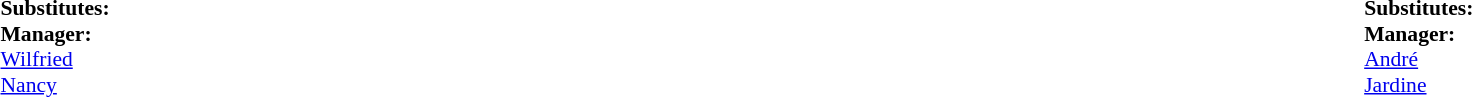<table width="100%">
<tr>
<td valign="top" width="50%"><br><table style="font-size: 90%" cellspacing="0" cellpadding="0">
<tr>
<th width=25></th>
<th width=25></th>
</tr>
<tr>
<td></td>
</tr>
<tr>
<td></td>
</tr>
<tr>
<td></td>
</tr>
<tr>
<td></td>
</tr>
<tr>
<td></td>
</tr>
<tr>
<td></td>
</tr>
<tr>
<td></td>
</tr>
<tr>
<td></td>
</tr>
<tr>
<td></td>
</tr>
<tr>
<td></td>
</tr>
<tr>
<td></td>
</tr>
<tr>
<td colspan=3><strong>Substitutes:</strong></td>
</tr>
<tr>
<td></td>
</tr>
<tr>
<td></td>
</tr>
<tr>
<td></td>
</tr>
<tr>
<td></td>
</tr>
<tr>
<td></td>
</tr>
<tr>
<td></td>
</tr>
<tr>
<td></td>
</tr>
<tr>
<td></td>
</tr>
<tr>
<td></td>
</tr>
<tr>
<td></td>
</tr>
<tr>
<td></td>
</tr>
<tr>
<td></td>
</tr>
<tr>
<td colspan=3><strong>Manager:</strong></td>
</tr>
<tr>
<td colspan=4> <a href='#'>Wilfried Nancy</a></td>
</tr>
</table>
</td>
<td valign="top"></td>
<td valign="top" width="50%"><br><table style=font-size:90% cellspacing=0 cellpadding=0 align="center">
<tr>
<th width=25></th>
<th width=25></th>
</tr>
<tr>
<td></td>
</tr>
<tr>
<td></td>
</tr>
<tr>
<td></td>
</tr>
<tr>
<td></td>
</tr>
<tr>
<td></td>
</tr>
<tr>
<td></td>
</tr>
<tr>
<td></td>
</tr>
<tr>
<td></td>
</tr>
<tr>
<td></td>
</tr>
<tr>
<td></td>
</tr>
<tr>
<td></td>
</tr>
<tr>
<td colspan=3><strong>Substitutes:</strong></td>
</tr>
<tr>
<td></td>
</tr>
<tr>
<td></td>
</tr>
<tr>
<td></td>
</tr>
<tr>
<td></td>
</tr>
<tr>
<td></td>
</tr>
<tr>
<td></td>
</tr>
<tr>
<td></td>
</tr>
<tr>
<td></td>
</tr>
<tr>
<td></td>
</tr>
<tr>
<td></td>
</tr>
<tr>
<td></td>
</tr>
<tr>
<td></td>
</tr>
<tr>
<td colspan=3><strong>Manager:</strong></td>
</tr>
<tr>
<td colspan=4> <a href='#'>André Jardine</a></td>
</tr>
</table>
</td>
</tr>
</table>
